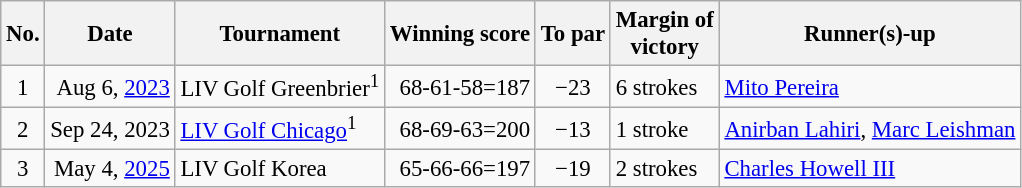<table class="wikitable" style="font-size:95%;">
<tr>
<th>No.</th>
<th>Date</th>
<th>Tournament</th>
<th>Winning score</th>
<th>To par</th>
<th>Margin of<br>victory</th>
<th>Runner(s)-up</th>
</tr>
<tr>
<td align=center>1</td>
<td align=right>Aug 6, <a href='#'>2023</a></td>
<td>LIV Golf Greenbrier<sup>1</sup></td>
<td align=right>68-61-58=187</td>
<td align=center>−23</td>
<td>6 strokes</td>
<td> <a href='#'>Mito Pereira</a></td>
</tr>
<tr>
<td align=center>2</td>
<td align=right>Sep 24, 2023</td>
<td><a href='#'>LIV Golf Chicago</a><sup>1</sup></td>
<td align=right>68-69-63=200</td>
<td align=center>−13</td>
<td>1 stroke</td>
<td> <a href='#'>Anirban Lahiri</a>,  <a href='#'>Marc Leishman</a></td>
</tr>
<tr>
<td align=center>3</td>
<td align=right>May 4, <a href='#'>2025</a></td>
<td>LIV Golf Korea</td>
<td align=right>65-66-66=197</td>
<td align=center>−19</td>
<td>2 strokes</td>
<td> <a href='#'>Charles Howell III</a></td>
</tr>
</table>
